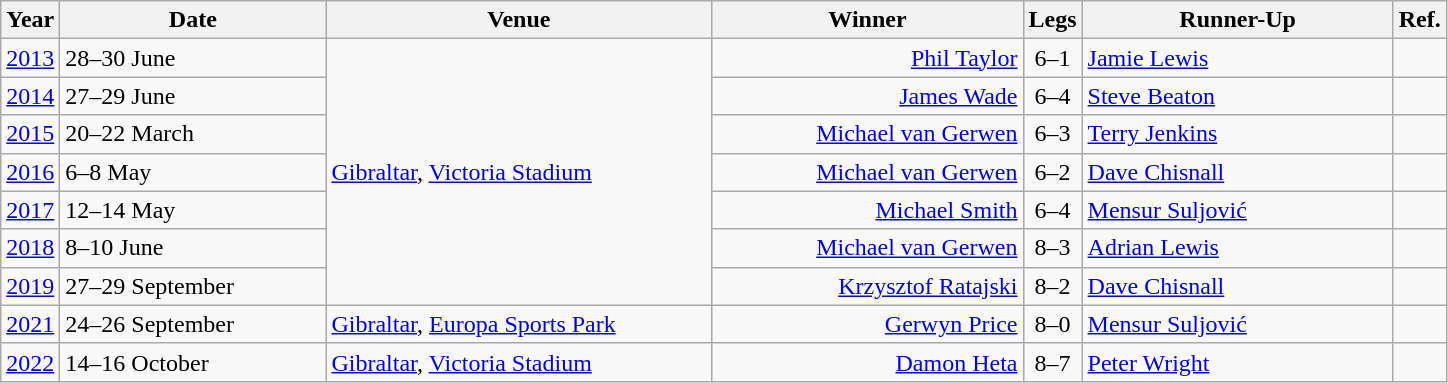<table class="wikitable">
<tr>
<th>Year</th>
<th style=width:170px>Date</th>
<th style=width:250px>Venue</th>
<th style=width:200px>Winner</th>
<th>Legs</th>
<th style=width:200px>Runner-Up</th>
<th>Ref.</th>
</tr>
<tr>
<td align=center><a href='#'>2013</a></td>
<td align=left>28–30 June</td>
<td rowspan=7> <a href='#'>Gibraltar</a>, <a href='#'>Victoria Stadium</a></td>
<td align=right><a href='#'>Phil Taylor</a> </td>
<td align=center>6–1</td>
<td> <a href='#'>Jamie Lewis</a></td>
<td align="center"></td>
</tr>
<tr>
<td align=center><a href='#'>2014</a></td>
<td align=left>27–29 June</td>
<td align=right><a href='#'>James Wade</a> </td>
<td align=center>6–4</td>
<td> <a href='#'>Steve Beaton</a></td>
<td align="center"></td>
</tr>
<tr>
<td align=center><a href='#'>2015</a></td>
<td align=left>20–22 March</td>
<td align=right><a href='#'>Michael van Gerwen</a> </td>
<td align=center>6–3</td>
<td> <a href='#'>Terry Jenkins</a></td>
<td align="center"></td>
</tr>
<tr>
<td align=center><a href='#'>2016</a></td>
<td align=left>6–8 May</td>
<td align=right><a href='#'>Michael van Gerwen</a> </td>
<td align=center>6–2</td>
<td> <a href='#'>Dave Chisnall</a></td>
<td align="center"></td>
</tr>
<tr>
<td align=center><a href='#'>2017</a></td>
<td align=left>12–14 May</td>
<td align=right><a href='#'>Michael Smith</a> </td>
<td align=center>6–4</td>
<td> <a href='#'>Mensur Suljović</a></td>
<td align="center"></td>
</tr>
<tr>
<td align=center><a href='#'>2018</a></td>
<td align=left>8–10 June</td>
<td align=right><a href='#'>Michael van Gerwen</a> </td>
<td align=center>8–3</td>
<td> <a href='#'>Adrian Lewis</a></td>
<td align="center"></td>
</tr>
<tr>
<td align=center><a href='#'>2019</a></td>
<td align=left>27–29 September</td>
<td align=right><a href='#'>Krzysztof Ratajski</a> </td>
<td align=center>8–2</td>
<td> <a href='#'>Dave Chisnall</a></td>
<td align="center"></td>
</tr>
<tr>
<td align=center><a href='#'>2021</a></td>
<td align=left>24–26 September</td>
<td> <a href='#'>Gibraltar</a>, <a href='#'>Europa Sports Park</a></td>
<td align=right><a href='#'>Gerwyn Price</a> </td>
<td align=center>8–0</td>
<td> <a href='#'>Mensur Suljović</a></td>
<td align="center"></td>
</tr>
<tr>
<td align=center><a href='#'>2022</a></td>
<td align=left>14–16 October</td>
<td> <a href='#'>Gibraltar</a>, <a href='#'>Victoria Stadium</a></td>
<td align=right><a href='#'>Damon Heta</a> </td>
<td align=center>8–7</td>
<td> <a href='#'>Peter Wright</a></td>
<td align="center"></td>
</tr>
</table>
